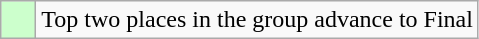<table class="wikitable">
<tr>
<td style="background:#cfc;">    </td>
<td>Top two places in the group advance to Final</td>
</tr>
</table>
